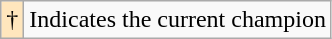<table class="wikitable">
<tr>
<td style="background-color:#ffe6bd">†</td>
<td>Indicates the current champion</td>
</tr>
</table>
